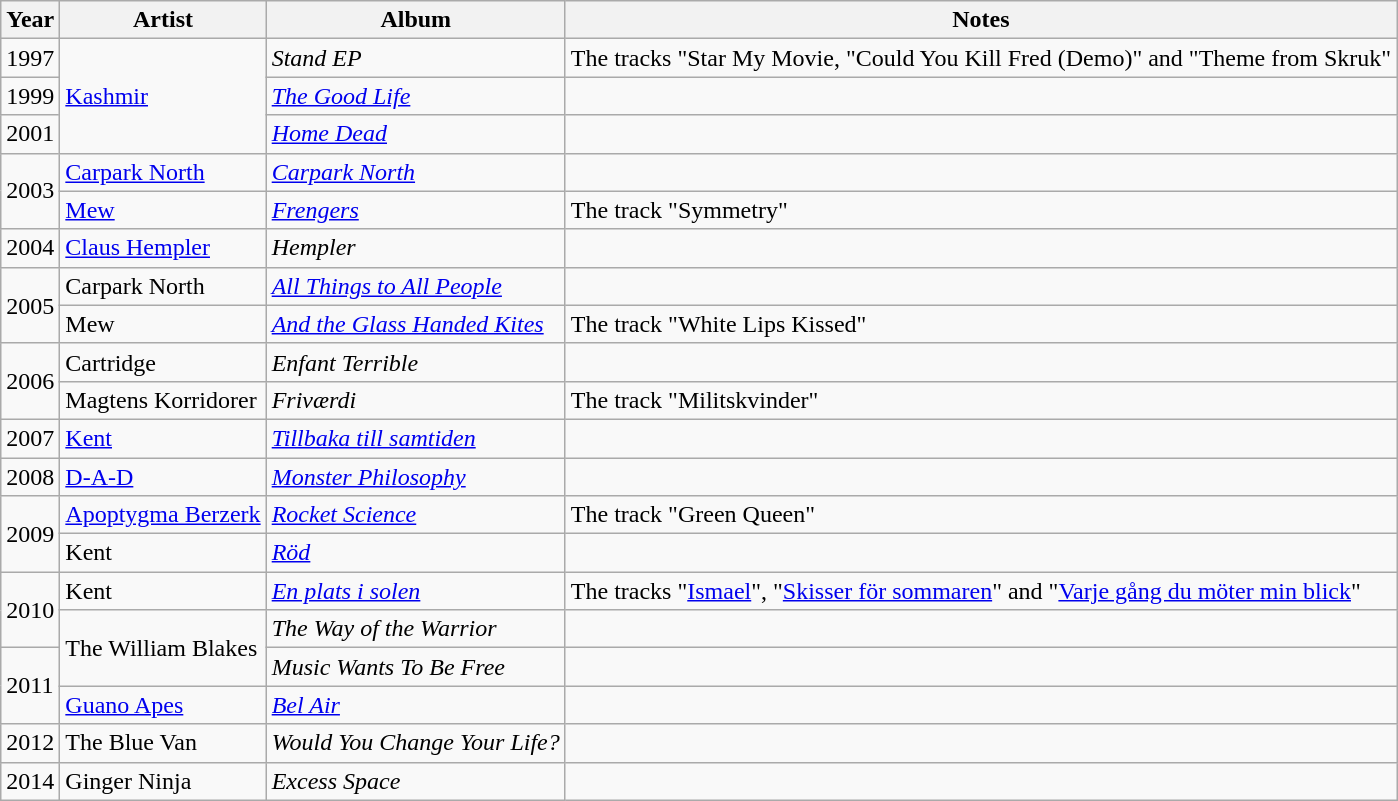<table class="wikitable">
<tr>
<th rowspan="1">Year</th>
<th rowspan="1">Artist</th>
<th rowspan="1">Album</th>
<th rowspan="1">Notes</th>
</tr>
<tr>
<td>1997</td>
<td rowspan="3"><a href='#'>Kashmir</a></td>
<td><em>Stand EP</em></td>
<td>The tracks  "Star My Movie, "Could You Kill Fred (Demo)" and "Theme from Skruk"</td>
</tr>
<tr>
<td>1999</td>
<td><em><a href='#'>The Good Life</a></em></td>
<td></td>
</tr>
<tr>
<td>2001</td>
<td><em><a href='#'>Home Dead</a></em></td>
<td></td>
</tr>
<tr>
<td rowspan="2">2003</td>
<td><a href='#'>Carpark North</a></td>
<td><em><a href='#'>Carpark North</a></em></td>
<td></td>
</tr>
<tr>
<td><a href='#'>Mew</a></td>
<td><em><a href='#'>Frengers</a></em></td>
<td>The track "Symmetry"</td>
</tr>
<tr>
<td>2004</td>
<td><a href='#'>Claus Hempler</a></td>
<td><em>Hempler</em></td>
<td></td>
</tr>
<tr>
<td rowspan="2">2005</td>
<td>Carpark North</td>
<td><em><a href='#'>All Things to All People</a></em></td>
<td></td>
</tr>
<tr>
<td>Mew</td>
<td><em><a href='#'>And the Glass Handed Kites</a></em></td>
<td>The track "White Lips Kissed"</td>
</tr>
<tr>
<td rowspan="2">2006</td>
<td>Cartridge</td>
<td><em>Enfant Terrible</em></td>
<td></td>
</tr>
<tr>
<td>Magtens Korridorer</td>
<td><em>Friværdi</em></td>
<td>The track "Militskvinder"</td>
</tr>
<tr>
<td>2007</td>
<td><a href='#'>Kent</a></td>
<td><em><a href='#'>Tillbaka till samtiden</a></em></td>
<td></td>
</tr>
<tr>
<td>2008</td>
<td><a href='#'>D-A-D</a></td>
<td><em><a href='#'>Monster Philosophy</a></em></td>
<td></td>
</tr>
<tr>
<td rowspan="2">2009</td>
<td><a href='#'>Apoptygma Berzerk</a></td>
<td><em><a href='#'>Rocket Science</a></em></td>
<td>The track "Green Queen"</td>
</tr>
<tr>
<td>Kent</td>
<td><em><a href='#'>Röd</a></em></td>
<td></td>
</tr>
<tr>
<td rowspan="2">2010</td>
<td>Kent</td>
<td><em><a href='#'>En plats i solen</a></em></td>
<td>The tracks "<a href='#'>Ismael</a>", "<a href='#'>Skisser för sommaren</a>" and "<a href='#'>Varje gång du möter min blick</a>"</td>
</tr>
<tr>
<td rowspan="2">The William Blakes</td>
<td><em>The Way of the Warrior</em></td>
<td></td>
</tr>
<tr>
<td rowspan="2">2011</td>
<td><em>Music Wants To Be Free</em></td>
<td></td>
</tr>
<tr>
<td><a href='#'>Guano Apes</a></td>
<td><em><a href='#'>Bel Air</a></em></td>
<td></td>
</tr>
<tr>
<td>2012</td>
<td>The Blue Van</td>
<td><em>Would You Change Your Life?</em></td>
<td></td>
</tr>
<tr>
<td>2014</td>
<td>Ginger Ninja</td>
<td><em>Excess Space</em></td>
<td></td>
</tr>
</table>
